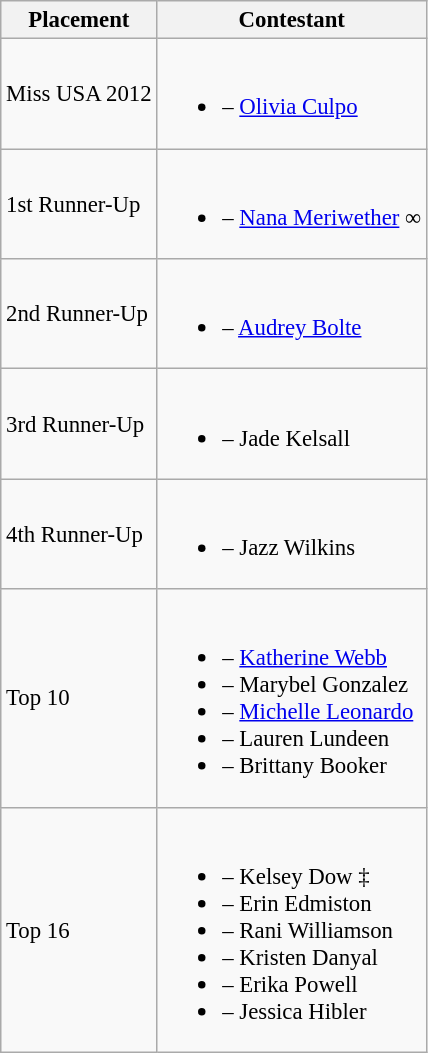<table class="wikitable sortable" style="font-size: 95%;">
<tr>
<th>Placement</th>
<th>Contestant</th>
</tr>
<tr>
<td>Miss USA 2012</td>
<td><br><ul><li> – <a href='#'>Olivia Culpo</a></li></ul></td>
</tr>
<tr>
<td>1st Runner-Up</td>
<td><br><ul><li> – <a href='#'>Nana Meriwether</a> ∞</li></ul></td>
</tr>
<tr>
<td>2nd Runner-Up</td>
<td><br><ul><li> – <a href='#'>Audrey Bolte</a></li></ul></td>
</tr>
<tr>
<td>3rd Runner-Up</td>
<td><br><ul><li> – Jade Kelsall</li></ul></td>
</tr>
<tr>
<td>4th Runner-Up</td>
<td><br><ul><li> – Jazz Wilkins</li></ul></td>
</tr>
<tr>
<td>Top 10</td>
<td><br><ul><li> – <a href='#'>Katherine Webb</a></li><li> – Marybel Gonzalez</li><li> – <a href='#'>Michelle Leonardo</a></li><li> – Lauren Lundeen</li><li> – Brittany Booker</li></ul></td>
</tr>
<tr>
<td>Top 16</td>
<td><br><ul><li> – Kelsey Dow ‡</li><li> – Erin Edmiston</li><li> – Rani Williamson</li><li> – Kristen Danyal</li><li> – Erika Powell</li><li> – Jessica Hibler</li></ul></td>
</tr>
</table>
